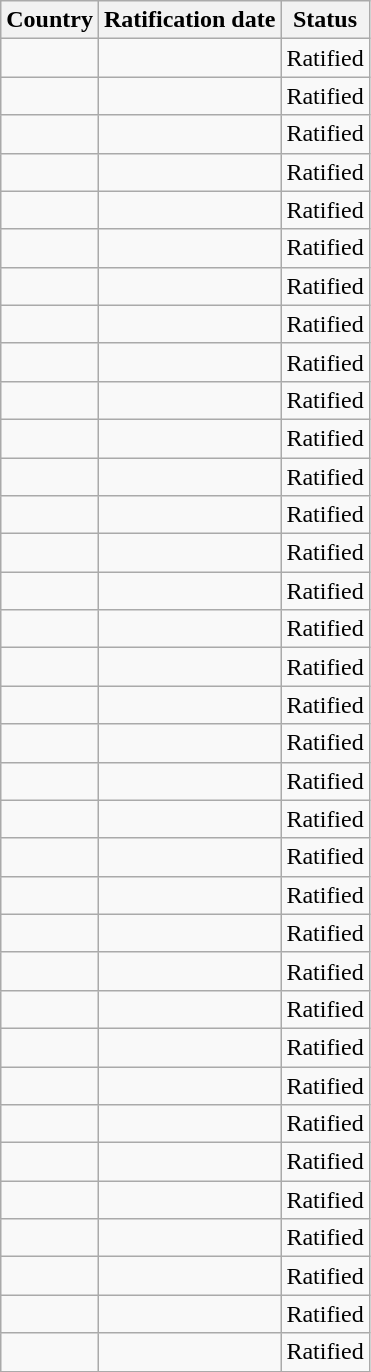<table class="wikitable sortable" style="text-align| right">
<tr>
<th>Country</th>
<th>Ratification date</th>
<th>Status</th>
</tr>
<tr>
<td align="left"></td>
<td></td>
<td>Ratified</td>
</tr>
<tr>
<td align="left"></td>
<td></td>
<td>Ratified</td>
</tr>
<tr>
<td align="left"></td>
<td></td>
<td>Ratified</td>
</tr>
<tr>
<td align="left"></td>
<td></td>
<td>Ratified</td>
</tr>
<tr>
<td align="left"></td>
<td></td>
<td>Ratified</td>
</tr>
<tr>
<td align="left"></td>
<td></td>
<td>Ratified</td>
</tr>
<tr>
<td align="left"></td>
<td></td>
<td>Ratified</td>
</tr>
<tr>
<td align="left"></td>
<td></td>
<td>Ratified</td>
</tr>
<tr>
<td align="left"></td>
<td></td>
<td>Ratified</td>
</tr>
<tr>
<td align="left"></td>
<td></td>
<td>Ratified</td>
</tr>
<tr>
<td align="left"></td>
<td></td>
<td>Ratified</td>
</tr>
<tr>
<td align="left"></td>
<td></td>
<td>Ratified</td>
</tr>
<tr>
<td align="left"></td>
<td></td>
<td>Ratified</td>
</tr>
<tr>
<td align="left"></td>
<td></td>
<td>Ratified</td>
</tr>
<tr>
<td align="left"></td>
<td></td>
<td>Ratified</td>
</tr>
<tr>
<td align="left"></td>
<td></td>
<td>Ratified</td>
</tr>
<tr>
<td align="left"></td>
<td></td>
<td>Ratified</td>
</tr>
<tr>
<td align="left"></td>
<td></td>
<td>Ratified</td>
</tr>
<tr>
<td align="left"></td>
<td></td>
<td>Ratified</td>
</tr>
<tr>
<td align="left"></td>
<td></td>
<td>Ratified</td>
</tr>
<tr>
<td align="left"></td>
<td></td>
<td>Ratified</td>
</tr>
<tr>
<td align="left"></td>
<td></td>
<td>Ratified</td>
</tr>
<tr>
<td align="left"></td>
<td></td>
<td>Ratified</td>
</tr>
<tr>
<td align="left"></td>
<td></td>
<td>Ratified</td>
</tr>
<tr>
<td align="left"></td>
<td></td>
<td>Ratified</td>
</tr>
<tr>
<td align="left"></td>
<td></td>
<td>Ratified</td>
</tr>
<tr>
<td align="left"></td>
<td></td>
<td>Ratified</td>
</tr>
<tr>
<td align="left"></td>
<td></td>
<td>Ratified</td>
</tr>
<tr>
<td align="left"></td>
<td></td>
<td>Ratified</td>
</tr>
<tr>
<td align="left"></td>
<td></td>
<td>Ratified</td>
</tr>
<tr>
<td align="left"></td>
<td></td>
<td>Ratified</td>
</tr>
<tr>
<td align="left"></td>
<td></td>
<td>Ratified</td>
</tr>
<tr>
<td align="left"></td>
<td></td>
<td>Ratified</td>
</tr>
<tr>
<td align="left"></td>
<td></td>
<td>Ratified</td>
</tr>
<tr>
<td align="left"></td>
<td></td>
<td>Ratified</td>
</tr>
</table>
